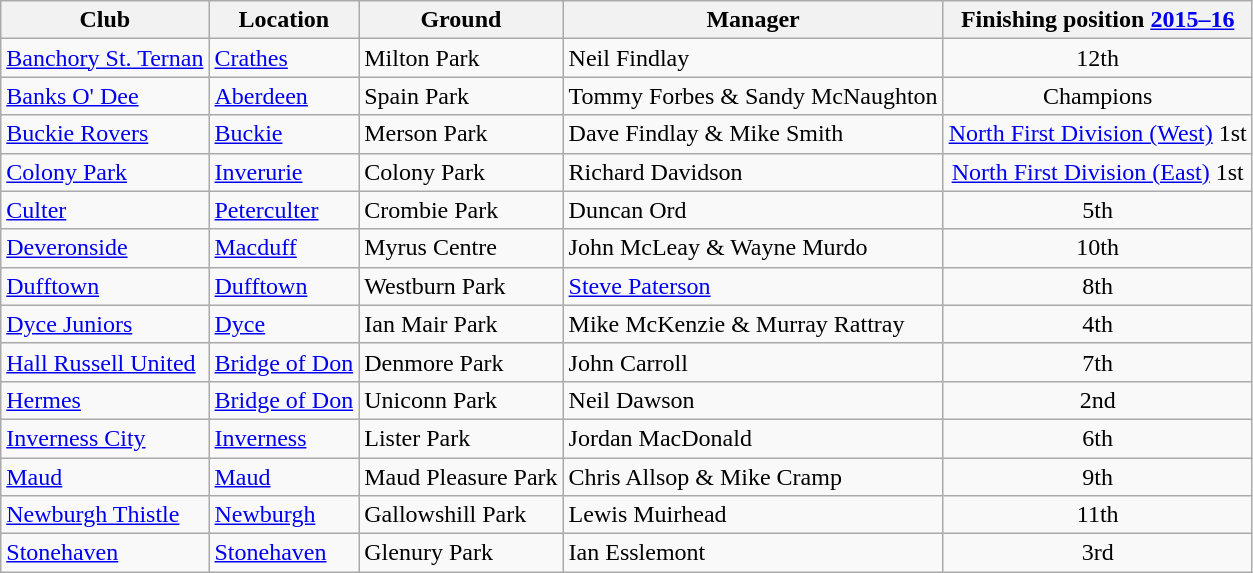<table class="wikitable sortable">
<tr>
<th>Club</th>
<th>Location</th>
<th>Ground</th>
<th>Manager</th>
<th>Finishing position <a href='#'>2015–16</a></th>
</tr>
<tr>
<td style="text-align:left;"><a href='#'>Banchory St. Ternan</a></td>
<td><a href='#'>Crathes</a></td>
<td>Milton Park</td>
<td>Neil Findlay</td>
<td align="center">12th</td>
</tr>
<tr>
<td style="text-align:left;"><a href='#'>Banks O' Dee</a></td>
<td><a href='#'>Aberdeen</a></td>
<td>Spain Park</td>
<td>Tommy Forbes & Sandy McNaughton</td>
<td align="center">Champions</td>
</tr>
<tr>
<td style="text-align:left;"><a href='#'>Buckie Rovers</a></td>
<td><a href='#'>Buckie</a></td>
<td>Merson Park</td>
<td>Dave Findlay & Mike Smith</td>
<td align="center"><a href='#'>North First Division (West)</a> 1st</td>
</tr>
<tr>
<td style="text-align:left;"><a href='#'>Colony Park</a></td>
<td><a href='#'>Inverurie</a></td>
<td>Colony Park</td>
<td>Richard Davidson</td>
<td align="center"><a href='#'>North First Division (East)</a> 1st</td>
</tr>
<tr>
<td style="text-align:left;"><a href='#'>Culter</a></td>
<td><a href='#'>Peterculter</a></td>
<td>Crombie Park</td>
<td>Duncan Ord</td>
<td align="center">5th</td>
</tr>
<tr>
<td style="text-align:left;"><a href='#'>Deveronside</a></td>
<td><a href='#'>Macduff</a></td>
<td>Myrus Centre</td>
<td>John McLeay & Wayne Murdo</td>
<td align="center">10th</td>
</tr>
<tr>
<td style="text-align:left;"><a href='#'>Dufftown</a></td>
<td><a href='#'>Dufftown</a></td>
<td>Westburn Park</td>
<td><a href='#'>Steve Paterson</a></td>
<td align="center">8th</td>
</tr>
<tr>
<td style="text-align:left;"><a href='#'>Dyce Juniors</a></td>
<td><a href='#'>Dyce</a></td>
<td>Ian Mair Park</td>
<td>Mike McKenzie & Murray Rattray</td>
<td align="center">4th</td>
</tr>
<tr>
<td style="text-align:left;"><a href='#'>Hall Russell United</a></td>
<td><a href='#'>Bridge of Don</a></td>
<td>Denmore Park</td>
<td>John Carroll</td>
<td align="center">7th</td>
</tr>
<tr>
<td style="text-align:left;"><a href='#'>Hermes</a></td>
<td><a href='#'>Bridge of Don</a></td>
<td>Uniconn Park</td>
<td>Neil Dawson</td>
<td align="center">2nd</td>
</tr>
<tr>
<td style="text-align:left;"><a href='#'>Inverness City</a></td>
<td><a href='#'>Inverness</a></td>
<td>Lister Park</td>
<td>Jordan MacDonald</td>
<td align="center">6th</td>
</tr>
<tr>
<td style="text-align:left;"><a href='#'>Maud</a></td>
<td><a href='#'>Maud</a></td>
<td>Maud Pleasure Park</td>
<td>Chris Allsop & Mike Cramp</td>
<td align="center">9th</td>
</tr>
<tr>
<td style="text-align:left;"><a href='#'>Newburgh Thistle</a></td>
<td><a href='#'>Newburgh</a></td>
<td>Gallowshill Park</td>
<td>Lewis Muirhead</td>
<td align="center">11th</td>
</tr>
<tr>
<td style="text-align:left;"><a href='#'>Stonehaven</a></td>
<td><a href='#'>Stonehaven</a></td>
<td>Glenury Park</td>
<td>Ian Esslemont</td>
<td align="center">3rd</td>
</tr>
</table>
